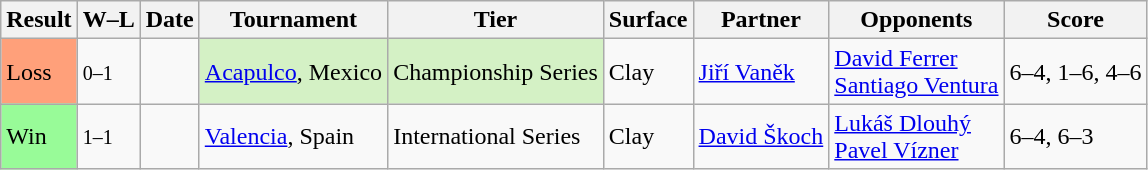<table class="sortable wikitable">
<tr>
<th>Result</th>
<th class="unsortable">W–L</th>
<th>Date</th>
<th>Tournament</th>
<th>Tier</th>
<th>Surface</th>
<th>Partner</th>
<th>Opponents</th>
<th class="unsortable">Score</th>
</tr>
<tr>
<td style="background:#ffa07a;">Loss</td>
<td><small>0–1</small></td>
<td><a href='#'></a></td>
<td style="background:#d4f1c5;"><a href='#'>Acapulco</a>, Mexico</td>
<td style="background:#d4f1c5;">Championship Series</td>
<td>Clay</td>
<td> <a href='#'>Jiří Vaněk</a></td>
<td> <a href='#'>David Ferrer</a> <br>  <a href='#'>Santiago Ventura</a></td>
<td>6–4, 1–6, 4–6</td>
</tr>
<tr>
<td style="background:#98fb98;">Win</td>
<td><small>1–1</small></td>
<td><a href='#'></a></td>
<td><a href='#'>Valencia</a>, Spain</td>
<td>International Series</td>
<td>Clay</td>
<td> <a href='#'>David Škoch</a></td>
<td> <a href='#'>Lukáš Dlouhý</a> <br>  <a href='#'>Pavel Vízner</a></td>
<td>6–4, 6–3</td>
</tr>
</table>
